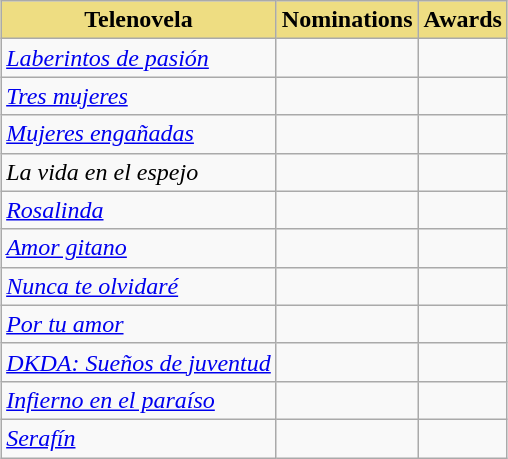<table class="wikitable sortable" style="margin:1em auto;">
<tr>
<th style="background-color:#EEDD82;">Telenovela</th>
<th style="background-color:#EEDD82;">Nominations</th>
<th style="background-color:#EEDD82;">Awards</th>
</tr>
<tr>
<td><em><a href='#'>Laberintos de pasión</a></em></td>
<td></td>
<td></td>
</tr>
<tr>
<td><em><a href='#'>Tres mujeres</a></em></td>
<td></td>
<td></td>
</tr>
<tr>
<td><em><a href='#'>Mujeres engañadas</a></em></td>
<td></td>
<td></td>
</tr>
<tr>
<td><em>La vida en el espejo</em></td>
<td></td>
<td></td>
</tr>
<tr>
<td><em><a href='#'>Rosalinda</a></em></td>
<td></td>
<td></td>
</tr>
<tr>
<td><em><a href='#'>Amor gitano</a></em></td>
<td></td>
<td></td>
</tr>
<tr>
<td><em><a href='#'>Nunca te olvidaré</a></em></td>
<td></td>
<td></td>
</tr>
<tr>
<td><em><a href='#'>Por tu amor</a></em></td>
<td></td>
<td></td>
</tr>
<tr>
<td><em><a href='#'>DKDA: Sueños de juventud</a></em></td>
<td></td>
<td></td>
</tr>
<tr>
<td><em><a href='#'>Infierno en el paraíso</a></em></td>
<td></td>
<td></td>
</tr>
<tr>
<td><em><a href='#'>Serafín</a></em></td>
<td></td>
<td></td>
</tr>
</table>
